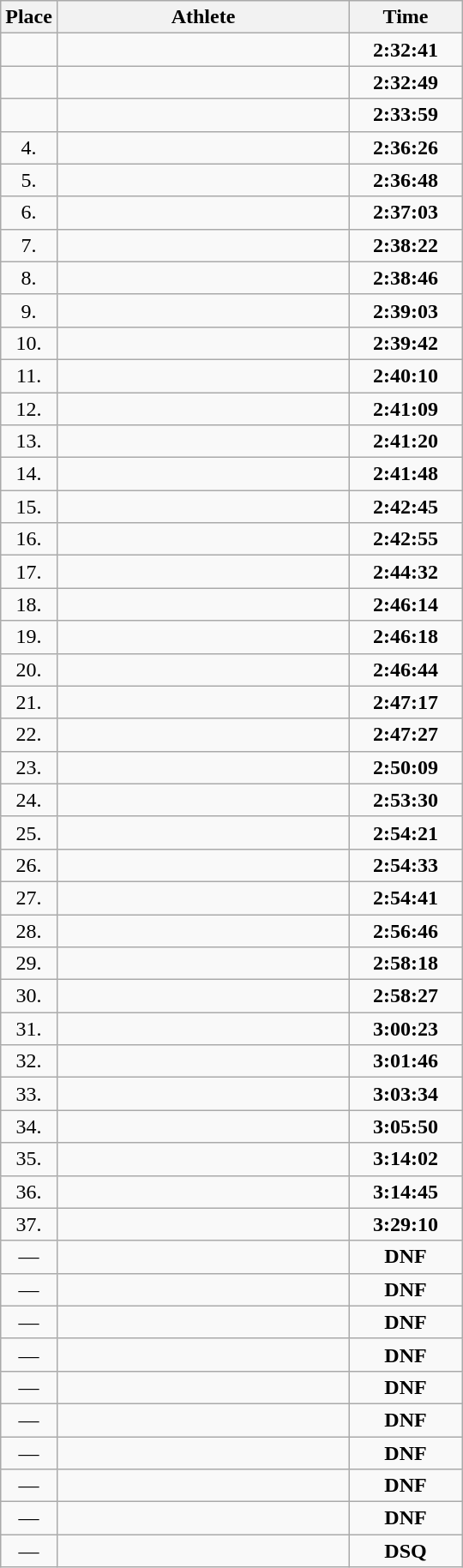<table class=wikitable style="text-align:left">
<tr>
<th width=20>Place</th>
<th width=220>Athlete</th>
<th width=80>Time</th>
</tr>
<tr>
<td align="center"></td>
<td></td>
<td align="center"><strong>2:32:41</strong></td>
</tr>
<tr>
<td align="center"></td>
<td></td>
<td align="center"><strong>2:32:49</strong></td>
</tr>
<tr>
<td align="center"></td>
<td></td>
<td align="center"><strong>2:33:59</strong></td>
</tr>
<tr>
<td align="center">4.</td>
<td></td>
<td align="center"><strong>2:36:26</strong></td>
</tr>
<tr>
<td align="center">5.</td>
<td></td>
<td align="center"><strong>2:36:48</strong></td>
</tr>
<tr>
<td align="center">6.</td>
<td></td>
<td align="center"><strong>2:37:03</strong></td>
</tr>
<tr>
<td align="center">7.</td>
<td></td>
<td align="center"><strong>2:38:22</strong></td>
</tr>
<tr>
<td align="center">8.</td>
<td></td>
<td align="center"><strong>2:38:46</strong></td>
</tr>
<tr>
<td align="center">9.</td>
<td></td>
<td align="center"><strong>2:39:03</strong></td>
</tr>
<tr>
<td align="center">10.</td>
<td></td>
<td align="center"><strong>2:39:42</strong></td>
</tr>
<tr>
<td align="center">11.</td>
<td></td>
<td align="center"><strong>2:40:10</strong></td>
</tr>
<tr>
<td align="center">12.</td>
<td></td>
<td align="center"><strong>2:41:09</strong></td>
</tr>
<tr>
<td align="center">13.</td>
<td></td>
<td align="center"><strong>2:41:20</strong></td>
</tr>
<tr>
<td align="center">14.</td>
<td></td>
<td align="center"><strong>2:41:48</strong></td>
</tr>
<tr>
<td align="center">15.</td>
<td></td>
<td align="center"><strong>2:42:45</strong></td>
</tr>
<tr>
<td align="center">16.</td>
<td></td>
<td align="center"><strong>2:42:55</strong></td>
</tr>
<tr>
<td align="center">17.</td>
<td></td>
<td align="center"><strong>2:44:32</strong></td>
</tr>
<tr>
<td align="center">18.</td>
<td></td>
<td align="center"><strong>2:46:14</strong></td>
</tr>
<tr>
<td align="center">19.</td>
<td></td>
<td align="center"><strong>2:46:18</strong></td>
</tr>
<tr>
<td align="center">20.</td>
<td></td>
<td align="center"><strong>2:46:44</strong></td>
</tr>
<tr>
<td align="center">21.</td>
<td></td>
<td align="center"><strong>2:47:17</strong></td>
</tr>
<tr>
<td align="center">22.</td>
<td></td>
<td align="center"><strong>2:47:27</strong></td>
</tr>
<tr>
<td align="center">23.</td>
<td></td>
<td align="center"><strong>2:50:09</strong></td>
</tr>
<tr>
<td align="center">24.</td>
<td></td>
<td align="center"><strong>2:53:30</strong></td>
</tr>
<tr>
<td align="center">25.</td>
<td></td>
<td align="center"><strong>2:54:21</strong></td>
</tr>
<tr>
<td align="center">26.</td>
<td></td>
<td align="center"><strong>2:54:33</strong></td>
</tr>
<tr>
<td align="center">27.</td>
<td></td>
<td align="center"><strong>2:54:41</strong></td>
</tr>
<tr>
<td align="center">28.</td>
<td></td>
<td align="center"><strong>2:56:46</strong></td>
</tr>
<tr>
<td align="center">29.</td>
<td></td>
<td align="center"><strong>2:58:18</strong></td>
</tr>
<tr>
<td align="center">30.</td>
<td></td>
<td align="center"><strong>2:58:27</strong></td>
</tr>
<tr>
<td align="center">31.</td>
<td></td>
<td align="center"><strong>3:00:23</strong></td>
</tr>
<tr>
<td align="center">32.</td>
<td></td>
<td align="center"><strong>3:01:46</strong></td>
</tr>
<tr>
<td align="center">33.</td>
<td></td>
<td align="center"><strong>3:03:34</strong></td>
</tr>
<tr>
<td align="center">34.</td>
<td></td>
<td align="center"><strong>3:05:50</strong></td>
</tr>
<tr>
<td align="center">35.</td>
<td></td>
<td align="center"><strong>3:14:02</strong></td>
</tr>
<tr>
<td align="center">36.</td>
<td></td>
<td align="center"><strong>3:14:45</strong></td>
</tr>
<tr>
<td align="center">37.</td>
<td></td>
<td align="center"><strong>3:29:10</strong></td>
</tr>
<tr>
<td align="center">—</td>
<td></td>
<td align="center"><strong>DNF</strong></td>
</tr>
<tr>
<td align="center">—</td>
<td></td>
<td align="center"><strong>DNF</strong></td>
</tr>
<tr>
<td align="center">—</td>
<td></td>
<td align="center"><strong>DNF</strong></td>
</tr>
<tr>
<td align="center">—</td>
<td></td>
<td align="center"><strong>DNF</strong></td>
</tr>
<tr>
<td align="center">—</td>
<td></td>
<td align="center"><strong>DNF</strong></td>
</tr>
<tr>
<td align="center">—</td>
<td></td>
<td align="center"><strong>DNF</strong></td>
</tr>
<tr>
<td align="center">—</td>
<td></td>
<td align="center"><strong>DNF</strong></td>
</tr>
<tr>
<td align="center">—</td>
<td></td>
<td align="center"><strong>DNF</strong></td>
</tr>
<tr>
<td align="center">—</td>
<td></td>
<td align="center"><strong>DNF</strong></td>
</tr>
<tr>
<td align="center">—</td>
<td></td>
<td align="center"><strong>DSQ</strong></td>
</tr>
</table>
